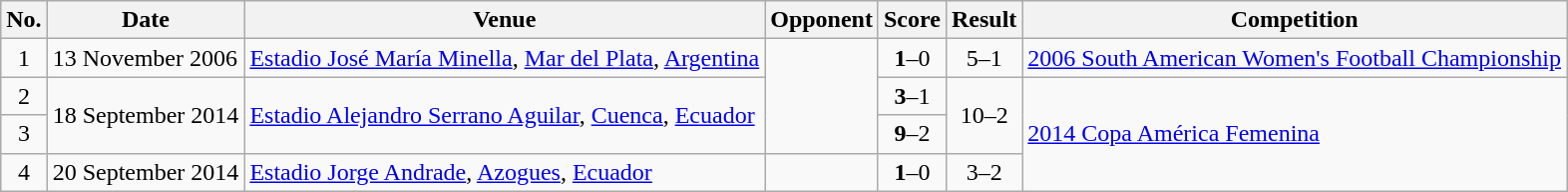<table class="wikitable">
<tr>
<th>No.</th>
<th>Date</th>
<th>Venue</th>
<th>Opponent</th>
<th>Score</th>
<th>Result</th>
<th>Competition</th>
</tr>
<tr>
<td style="text-align:center;">1</td>
<td>13 November 2006</td>
<td><a href='#'>Estadio José María Minella</a>, <a href='#'>Mar del Plata</a>, <a href='#'>Argentina</a></td>
<td rowspan=3></td>
<td style="text-align:center;"><strong>1</strong>–0</td>
<td style="text-align:center;">5–1</td>
<td><a href='#'>2006 South American Women's Football Championship</a></td>
</tr>
<tr>
<td style="text-align:center;">2</td>
<td rowspan=2>18 September 2014</td>
<td rowspan=2><a href='#'>Estadio Alejandro Serrano Aguilar</a>, <a href='#'>Cuenca</a>, <a href='#'>Ecuador</a></td>
<td style="text-align:center;"><strong>3</strong>–1</td>
<td rowspan=2 style="text-align:center;">10–2</td>
<td rowspan=3><a href='#'>2014 Copa América Femenina</a></td>
</tr>
<tr style="text-align:center;">
<td>3</td>
<td><strong>9</strong>–2</td>
</tr>
<tr>
<td style="text-align:center;">4</td>
<td>20 September 2014</td>
<td><a href='#'>Estadio Jorge Andrade</a>, <a href='#'>Azogues</a>, <a href='#'>Ecuador</a></td>
<td></td>
<td style="text-align:center;"><strong>1</strong>–0</td>
<td style="text-align:center;">3–2</td>
</tr>
</table>
